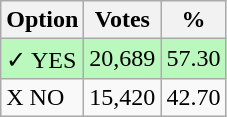<table class="wikitable">
<tr>
<th>Option</th>
<th>Votes</th>
<th>%</th>
</tr>
<tr>
<td style=background:#bbf8be>✓ YES</td>
<td style=background:#bbf8be>20,689</td>
<td style=background:#bbf8be>57.30</td>
</tr>
<tr>
<td>X NO</td>
<td>15,420</td>
<td>42.70</td>
</tr>
</table>
